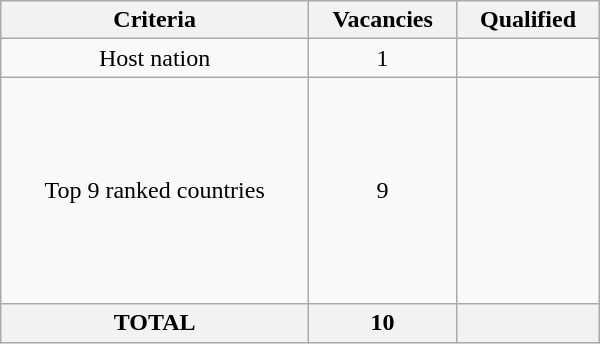<table class = "wikitable" width=400>
<tr>
<th>Criteria</th>
<th>Vacancies</th>
<th>Qualified</th>
</tr>
<tr>
<td align="center">Host nation</td>
<td align="center">1</td>
<td></td>
</tr>
<tr>
<td align="center">Top 9 ranked countries</td>
<td align="center">9</td>
<td><br><br><br><br><br><br><br><br></td>
</tr>
<tr>
<th>TOTAL</th>
<th>10</th>
<th></th>
</tr>
</table>
